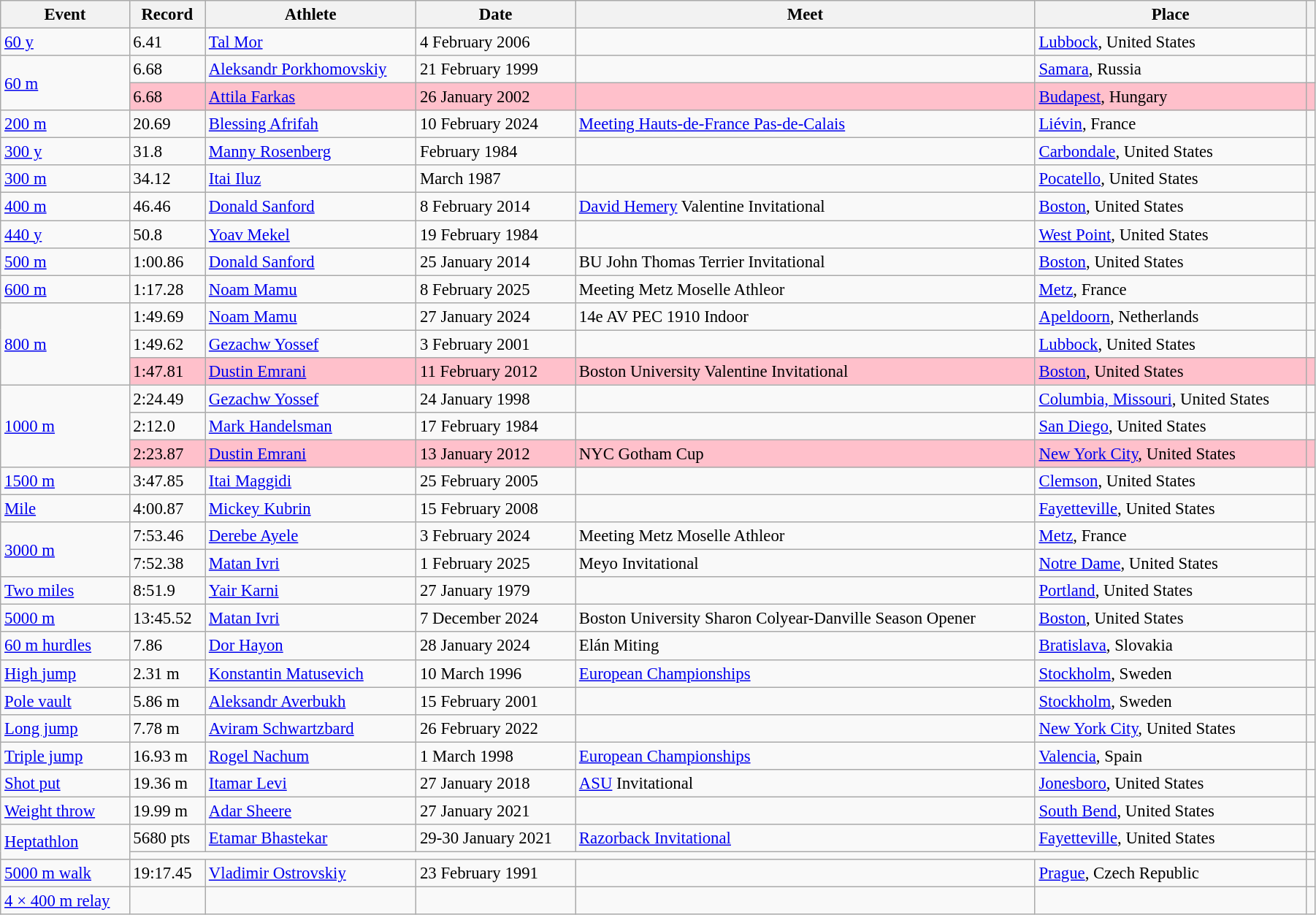<table class="wikitable" style="font-size:95%; width: 95%;">
<tr>
<th>Event</th>
<th>Record</th>
<th>Athlete</th>
<th>Date</th>
<th>Meet</th>
<th>Place</th>
<th></th>
</tr>
<tr>
<td><a href='#'>60 y</a></td>
<td>6.41</td>
<td><a href='#'>Tal Mor</a></td>
<td>4 February 2006</td>
<td></td>
<td><a href='#'>Lubbock</a>, United States</td>
<td></td>
</tr>
<tr>
<td rowspan=2><a href='#'>60 m</a></td>
<td>6.68</td>
<td><a href='#'>Aleksandr Porkhomovskiy</a></td>
<td>21 February 1999</td>
<td></td>
<td><a href='#'>Samara</a>, Russia</td>
<td></td>
</tr>
<tr bgcolor=pink>
<td>6.68</td>
<td><a href='#'>Attila Farkas</a></td>
<td>26 January 2002</td>
<td></td>
<td><a href='#'>Budapest</a>, Hungary</td>
<td></td>
</tr>
<tr>
<td><a href='#'>200 m</a></td>
<td>20.69</td>
<td><a href='#'>Blessing Afrifah</a></td>
<td>10 February 2024</td>
<td><a href='#'>Meeting Hauts-de-France Pas-de-Calais</a></td>
<td><a href='#'>Liévin</a>, France</td>
<td></td>
</tr>
<tr>
<td><a href='#'>300 y</a></td>
<td>31.8 </td>
<td><a href='#'>Manny Rosenberg</a></td>
<td>February 1984</td>
<td></td>
<td><a href='#'>Carbondale</a>, United States</td>
<td></td>
</tr>
<tr>
<td><a href='#'>300 m</a></td>
<td>34.12 </td>
<td><a href='#'>Itai Iluz</a></td>
<td>March 1987</td>
<td></td>
<td><a href='#'>Pocatello</a>, United States</td>
<td></td>
</tr>
<tr>
<td><a href='#'>400 m</a></td>
<td>46.46</td>
<td><a href='#'>Donald Sanford</a></td>
<td>8 February 2014</td>
<td><a href='#'>David Hemery</a> Valentine Invitational</td>
<td><a href='#'>Boston</a>, United States</td>
<td></td>
</tr>
<tr>
<td><a href='#'>440 y</a></td>
<td>50.8 </td>
<td><a href='#'>Yoav Mekel</a></td>
<td>19 February 1984</td>
<td></td>
<td><a href='#'>West Point</a>, United States</td>
<td></td>
</tr>
<tr>
<td><a href='#'>500 m</a></td>
<td>1:00.86</td>
<td><a href='#'>Donald Sanford</a></td>
<td>25 January 2014</td>
<td>BU John Thomas Terrier Invitational</td>
<td><a href='#'>Boston</a>, United States</td>
<td></td>
</tr>
<tr>
<td><a href='#'>600 m</a></td>
<td>1:17.28</td>
<td><a href='#'>Noam Mamu</a></td>
<td>8 February 2025</td>
<td>Meeting Metz Moselle Athleor</td>
<td><a href='#'>Metz</a>, France</td>
<td></td>
</tr>
<tr>
<td rowspan=3><a href='#'>800 m</a></td>
<td>1:49.69</td>
<td><a href='#'>Noam Mamu</a></td>
<td>27 January 2024</td>
<td>14e AV PEC 1910 Indoor</td>
<td><a href='#'>Apeldoorn</a>, Netherlands</td>
<td></td>
</tr>
<tr>
<td>1:49.62 </td>
<td><a href='#'>Gezachw Yossef</a></td>
<td>3 February 2001</td>
<td></td>
<td><a href='#'>Lubbock</a>, United States</td>
<td></td>
</tr>
<tr bgcolor=pink>
<td>1:47.81</td>
<td><a href='#'>Dustin Emrani</a></td>
<td>11 February 2012</td>
<td>Boston University Valentine Invitational</td>
<td><a href='#'>Boston</a>, United States</td>
<td></td>
</tr>
<tr>
<td rowspan=3><a href='#'>1000 m</a></td>
<td>2:24.49</td>
<td><a href='#'>Gezachw Yossef</a></td>
<td>24 January 1998</td>
<td></td>
<td><a href='#'>Columbia, Missouri</a>, United States</td>
<td></td>
</tr>
<tr>
<td>2:12.0 </td>
<td><a href='#'>Mark Handelsman</a></td>
<td>17 February 1984</td>
<td></td>
<td><a href='#'>San Diego</a>, United States</td>
<td></td>
</tr>
<tr bgcolor=pink>
<td>2:23.87</td>
<td><a href='#'>Dustin Emrani</a></td>
<td>13 January 2012</td>
<td>NYC Gotham Cup</td>
<td><a href='#'>New York City</a>, United States</td>
<td></td>
</tr>
<tr>
<td><a href='#'>1500 m</a></td>
<td>3:47.85</td>
<td><a href='#'>Itai Maggidi</a></td>
<td>25 February 2005</td>
<td></td>
<td><a href='#'>Clemson</a>, United States</td>
<td></td>
</tr>
<tr>
<td><a href='#'>Mile</a></td>
<td>4:00.87</td>
<td><a href='#'>Mickey Kubrin</a></td>
<td>15 February 2008</td>
<td></td>
<td><a href='#'>Fayetteville</a>, United States</td>
<td></td>
</tr>
<tr>
<td rowspan=2><a href='#'>3000 m</a></td>
<td>7:53.46</td>
<td><a href='#'>Derebe Ayele</a></td>
<td>3 February 2024</td>
<td>Meeting Metz Moselle Athleor</td>
<td><a href='#'>Metz</a>, France</td>
<td></td>
</tr>
<tr>
<td>7:52.38 </td>
<td><a href='#'>Matan Ivri</a></td>
<td>1 February 2025</td>
<td>Meyo Invitational</td>
<td><a href='#'>Notre Dame</a>, United States</td>
<td></td>
</tr>
<tr>
<td><a href='#'>Two miles</a></td>
<td>8:51.9 </td>
<td><a href='#'>Yair Karni</a></td>
<td>27 January 1979</td>
<td></td>
<td><a href='#'>Portland</a>, United States</td>
<td></td>
</tr>
<tr>
<td><a href='#'>5000 m</a></td>
<td>13:45.52</td>
<td><a href='#'>Matan Ivri</a></td>
<td>7 December 2024</td>
<td>Boston University Sharon Colyear-Danville Season Opener</td>
<td><a href='#'>Boston</a>, United States</td>
<td></td>
</tr>
<tr>
<td><a href='#'>60 m hurdles</a></td>
<td>7.86</td>
<td><a href='#'>Dor Hayon</a></td>
<td>28 January 2024</td>
<td>Elán Miting</td>
<td><a href='#'>Bratislava</a>, Slovakia</td>
<td></td>
</tr>
<tr>
<td><a href='#'>High jump</a></td>
<td>2.31 m</td>
<td><a href='#'>Konstantin Matusevich</a></td>
<td>10 March 1996</td>
<td><a href='#'>European Championships</a></td>
<td><a href='#'>Stockholm</a>, Sweden</td>
<td></td>
</tr>
<tr>
<td><a href='#'>Pole vault</a></td>
<td>5.86 m</td>
<td><a href='#'>Aleksandr Averbukh</a></td>
<td>15 February 2001</td>
<td></td>
<td><a href='#'>Stockholm</a>, Sweden</td>
<td></td>
</tr>
<tr>
<td><a href='#'>Long jump</a></td>
<td>7.78 m</td>
<td><a href='#'>Aviram Schwartzbard</a></td>
<td>26 February 2022</td>
<td></td>
<td><a href='#'>New York City</a>, United States</td>
<td></td>
</tr>
<tr>
<td><a href='#'>Triple jump</a></td>
<td>16.93 m</td>
<td><a href='#'>Rogel Nachum</a></td>
<td>1 March 1998</td>
<td><a href='#'>European Championships</a></td>
<td><a href='#'>Valencia</a>, Spain</td>
<td></td>
</tr>
<tr>
<td><a href='#'>Shot put</a></td>
<td>19.36 m</td>
<td><a href='#'>Itamar Levi</a></td>
<td>27 January 2018</td>
<td><a href='#'>ASU</a> Invitational</td>
<td><a href='#'>Jonesboro</a>, United States</td>
<td></td>
</tr>
<tr>
<td><a href='#'>Weight throw</a></td>
<td>19.99 m</td>
<td><a href='#'>Adar Sheere</a></td>
<td>27 January 2021</td>
<td></td>
<td><a href='#'>South Bend</a>, United States</td>
<td></td>
</tr>
<tr>
<td rowspan=2><a href='#'>Heptathlon</a></td>
<td>5680 pts</td>
<td><a href='#'>Etamar Bhastekar</a></td>
<td>29-30 January 2021</td>
<td><a href='#'>Razorback Invitational</a></td>
<td><a href='#'>Fayetteville</a>, United States</td>
<td></td>
</tr>
<tr>
<td colspan=5></td>
<td></td>
</tr>
<tr>
<td><a href='#'>5000 m walk</a></td>
<td>19:17.45</td>
<td><a href='#'>Vladimir Ostrovskiy</a></td>
<td>23 February 1991</td>
<td></td>
<td><a href='#'>Prague</a>, Czech Republic</td>
<td></td>
</tr>
<tr>
<td><a href='#'>4 × 400 m relay</a></td>
<td></td>
<td></td>
<td></td>
<td></td>
<td></td>
<td></td>
</tr>
</table>
